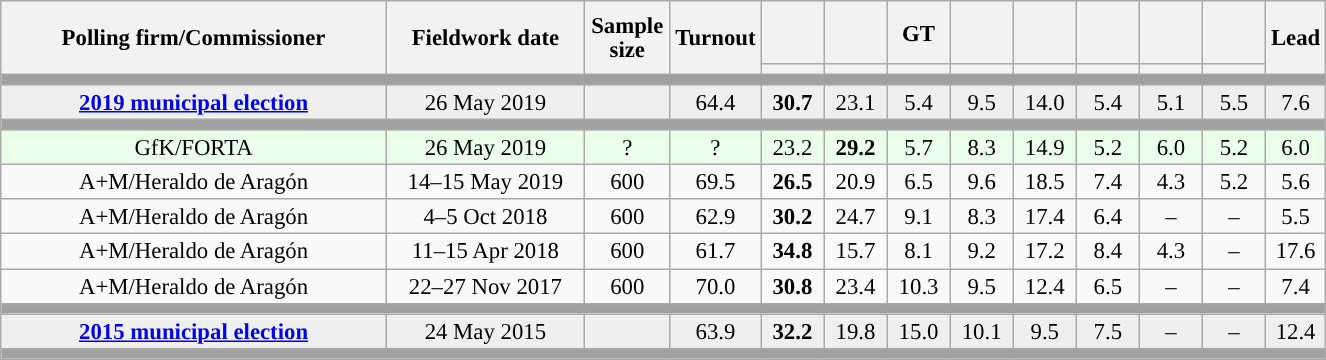<table class="wikitable collapsible collapsed" style="text-align:center; font-size:95%; line-height:16px;">
<tr style="height:42px;">
<th style="width:250px;" rowspan="2">Polling firm/Commissioner</th>
<th style="width:125px;" rowspan="2">Fieldwork date</th>
<th style="width:50px;" rowspan="2">Sample size</th>
<th style="width:45px;" rowspan="2">Turnout</th>
<th style="width:35px;"></th>
<th style="width:35px;"></th>
<th style="width:35px;">GT</th>
<th style="width:35px;"></th>
<th style="width:35px;"></th>
<th style="width:35px;"></th>
<th style="width:35px;"></th>
<th style="width:35px;"></th>
<th style="width:30px;" rowspan="2">Lead</th>
</tr>
<tr>
<th style="color:inherit;background:"></th>
<th style="color:inherit;background:"></th>
<th style="color:inherit;background:"></th>
<th style="color:inherit;background:"></th>
<th style="color:inherit;background:"></th>
<th style="color:inherit;background:"></th>
<th style="color:inherit;background:"></th>
<th style="color:inherit;background:"></th>
</tr>
<tr>
<td colspan="13" style="background:#A0A0A0"></td>
</tr>
<tr style="background:#EFEFEF;">
<td><strong><a href='#'>2019 municipal election</a></strong></td>
<td>26 May 2019</td>
<td></td>
<td>64.4</td>
<td><strong>30.7</strong><br></td>
<td>23.1<br></td>
<td>5.4<br></td>
<td>9.5<br></td>
<td>14.0<br></td>
<td>5.4<br></td>
<td>5.1<br></td>
<td>5.5<br></td>
<td style="background:">7.6</td>
</tr>
<tr>
<td colspan="13" style="background:#A0A0A0"></td>
</tr>
<tr style="background:#EAFFEA;">
<td>GfK/FORTA</td>
<td>26 May 2019</td>
<td>?</td>
<td>?</td>
<td>23.2<br></td>
<td><strong>29.2</strong><br></td>
<td>5.7<br></td>
<td>8.3<br></td>
<td>14.9<br></td>
<td>5.2<br></td>
<td>6.0<br></td>
<td>5.2<br></td>
<td style="background:">6.0</td>
</tr>
<tr>
<td>A+M/Heraldo de Aragón</td>
<td>14–15 May 2019</td>
<td>600</td>
<td>69.5</td>
<td><strong>26.5</strong><br></td>
<td>20.9<br></td>
<td>6.5<br></td>
<td>9.6<br></td>
<td>18.5<br></td>
<td>7.4<br></td>
<td>4.3<br></td>
<td>5.2<br></td>
<td style="background:">5.6</td>
</tr>
<tr>
<td>A+M/Heraldo de Aragón</td>
<td>4–5 Oct 2018</td>
<td>600</td>
<td>62.9</td>
<td><strong>30.2</strong><br></td>
<td>24.7<br></td>
<td>9.1<br></td>
<td>8.3<br></td>
<td>17.4<br></td>
<td>6.4<br></td>
<td>–</td>
<td>–</td>
<td style="background:">5.5</td>
</tr>
<tr>
<td>A+M/Heraldo de Aragón</td>
<td>11–15 Apr 2018</td>
<td>600</td>
<td>61.7</td>
<td><strong>34.8</strong><br></td>
<td>15.7<br></td>
<td>8.1<br></td>
<td>9.2<br></td>
<td>17.2<br></td>
<td>8.4<br></td>
<td>4.3<br></td>
<td>–</td>
<td style="background:">17.6</td>
</tr>
<tr>
<td>A+M/Heraldo de Aragón</td>
<td>22–27 Nov 2017</td>
<td>600</td>
<td>70.0</td>
<td><strong>30.8</strong><br></td>
<td>23.4<br></td>
<td>10.3<br></td>
<td>9.5<br></td>
<td>12.4<br></td>
<td>6.5<br></td>
<td>–</td>
<td>–</td>
<td style="background:">7.4</td>
</tr>
<tr>
<td colspan="13" style="background:#A0A0A0"></td>
</tr>
<tr style="background:#EFEFEF;">
<td><strong><a href='#'>2015 municipal election</a></strong></td>
<td>24 May 2015</td>
<td></td>
<td>63.9</td>
<td><strong>32.2</strong><br></td>
<td>19.8<br></td>
<td>15.0<br></td>
<td>10.1<br></td>
<td>9.5<br></td>
<td>7.5<br></td>
<td>–</td>
<td>–</td>
<td style="background:">12.4</td>
</tr>
<tr>
<td colspan="13" style="background:#A0A0A0"></td>
</tr>
</table>
